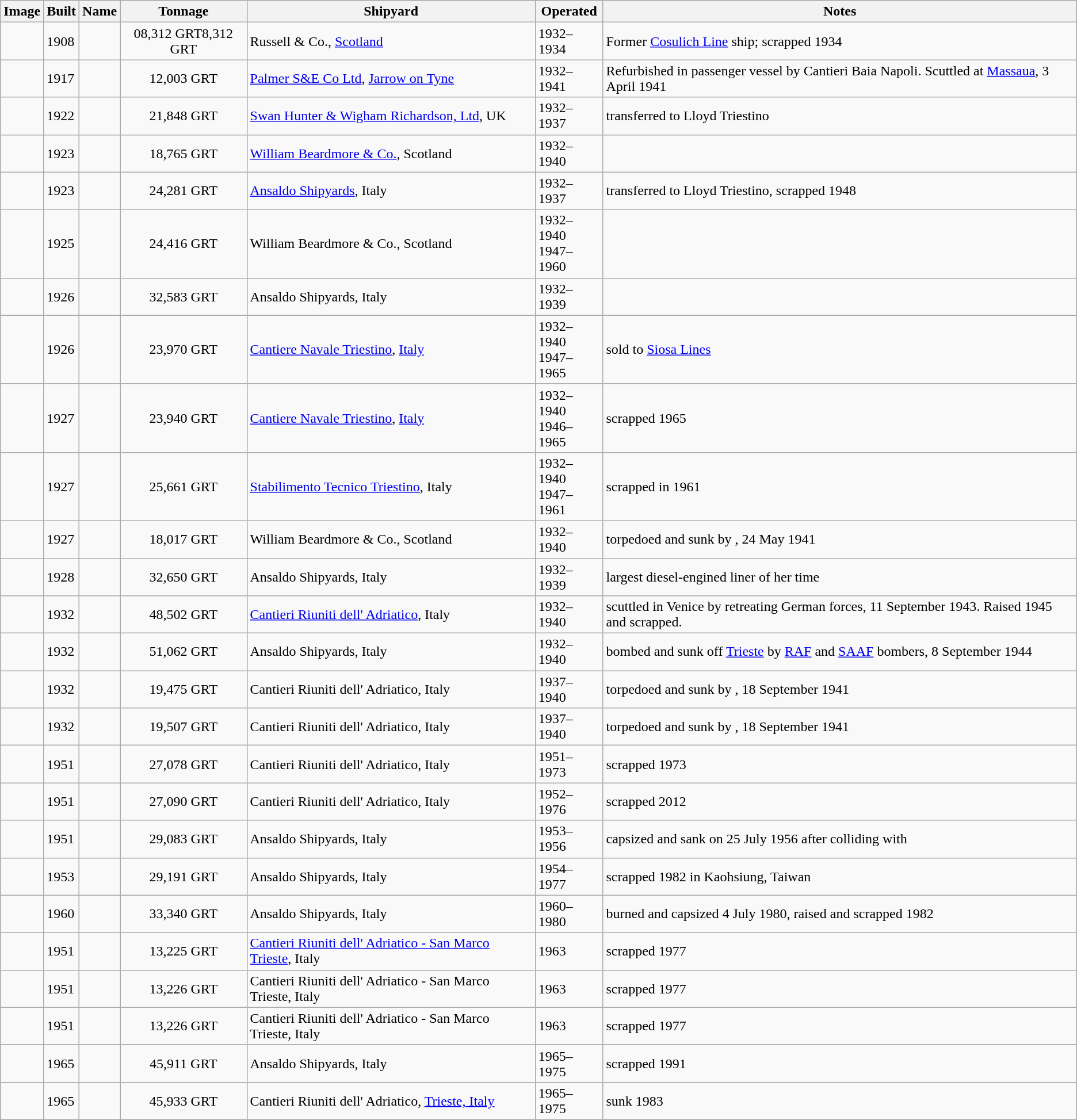<table class="wikitable sortable nowraplinks">
<tr>
<th>Image</th>
<th>Built</th>
<th>Name</th>
<th>Tonnage</th>
<th>Shipyard</th>
<th>Operated</th>
<th>Notes</th>
</tr>
<tr>
<td></td>
<td>1908</td>
<td></td>
<td align=center><span>08,312 GRT</span>8,312 GRT</td>
<td>Russell & Co., <a href='#'>Scotland</a></td>
<td>1932–1934</td>
<td>Former <a href='#'>Cosulich Line</a> ship; scrapped 1934</td>
</tr>
<tr>
<td></td>
<td>1917</td>
<td></td>
<td align=Center>12,003 GRT</td>
<td><a href='#'>Palmer S&E Co Ltd</a>, <a href='#'>Jarrow on Tyne</a></td>
<td>1932–1941</td>
<td>Refurbished in passenger vessel by Cantieri Baia Napoli. Scuttled at <a href='#'>Massaua</a>, 3 April 1941</td>
</tr>
<tr>
<td></td>
<td>1922</td>
<td></td>
<td align=Center>21,848 GRT</td>
<td><a href='#'>Swan Hunter & Wigham Richardson, Ltd</a>, UK</td>
<td>1932–1937</td>
<td>transferred to Lloyd Triestino</td>
</tr>
<tr>
<td></td>
<td>1923</td>
<td></td>
<td align=Center>18,765 GRT</td>
<td><a href='#'>William Beardmore & Co.</a>, Scotland</td>
<td>1932–1940</td>
<td></td>
</tr>
<tr>
<td></td>
<td>1923</td>
<td></td>
<td align=Center>24,281 GRT</td>
<td><a href='#'>Ansaldo Shipyards</a>, Italy</td>
<td>1932–1937</td>
<td>transferred to Lloyd Triestino, scrapped 1948</td>
</tr>
<tr>
<td></td>
<td>1925</td>
<td></td>
<td align=Center>24,416 GRT</td>
<td>William Beardmore & Co., Scotland</td>
<td>1932–1940<br>1947–1960</td>
<td></td>
</tr>
<tr>
<td></td>
<td>1926</td>
<td></td>
<td align=Center>32,583 GRT</td>
<td>Ansaldo Shipyards, Italy</td>
<td>1932–1939</td>
<td></td>
</tr>
<tr>
<td></td>
<td>1926</td>
<td></td>
<td align=Center>23,970 GRT</td>
<td><a href='#'>Cantiere Navale Triestino</a>, <a href='#'>Italy</a></td>
<td>1932–1940<br>1947–1965</td>
<td>sold to <a href='#'>Siosa Lines</a></td>
</tr>
<tr>
<td></td>
<td>1927</td>
<td></td>
<td align=Center>23,940 GRT</td>
<td><a href='#'>Cantiere Navale Triestino</a>, <a href='#'>Italy</a></td>
<td>1932–1940<br>1946–1965</td>
<td>scrapped 1965</td>
</tr>
<tr>
<td></td>
<td>1927</td>
<td></td>
<td align=Center>25,661 GRT</td>
<td><a href='#'>Stabilimento Tecnico Triestino</a>, Italy</td>
<td>1932–1940<br>1947–1961</td>
<td>scrapped in 1961</td>
</tr>
<tr>
<td></td>
<td>1927</td>
<td></td>
<td align=Center>18,017 GRT</td>
<td>William Beardmore & Co., Scotland</td>
<td>1932–1940</td>
<td>torpedoed and sunk by , 24 May 1941</td>
</tr>
<tr>
<td></td>
<td>1928</td>
<td></td>
<td align=Center>32,650 GRT</td>
<td>Ansaldo Shipyards, Italy</td>
<td>1932–1939</td>
<td>largest diesel-engined liner of her time</td>
</tr>
<tr>
<td></td>
<td>1932</td>
<td></td>
<td align=Center>48,502 GRT</td>
<td><a href='#'>Cantieri Riuniti dell' Adriatico</a>, Italy</td>
<td>1932–1940</td>
<td>scuttled in Venice by retreating German forces, 11 September 1943. Raised 1945 and scrapped.</td>
</tr>
<tr>
<td></td>
<td>1932</td>
<td></td>
<td align=Center>51,062 GRT</td>
<td>Ansaldo Shipyards, Italy</td>
<td>1932–1940</td>
<td>bombed and sunk off <a href='#'>Trieste</a> by <a href='#'>RAF</a> and <a href='#'>SAAF</a> bombers, 8 September 1944</td>
</tr>
<tr>
<td></td>
<td>1932</td>
<td></td>
<td align=Center>19,475 GRT</td>
<td>Cantieri Riuniti dell' Adriatico, Italy</td>
<td>1937–1940</td>
<td>torpedoed and sunk by , 18 September 1941</td>
</tr>
<tr>
<td></td>
<td>1932</td>
<td></td>
<td align=Center>19,507 GRT</td>
<td>Cantieri Riuniti dell' Adriatico, Italy</td>
<td>1937–1940</td>
<td>torpedoed and sunk by , 18 September 1941</td>
</tr>
<tr>
<td></td>
<td>1951</td>
<td></td>
<td align=Center>27,078 GRT</td>
<td>Cantieri Riuniti dell' Adriatico, Italy</td>
<td>1951–1973</td>
<td>scrapped 1973</td>
</tr>
<tr>
<td></td>
<td>1951</td>
<td></td>
<td align=Center>27,090 GRT</td>
<td>Cantieri Riuniti dell' Adriatico, Italy</td>
<td>1952–1976</td>
<td>scrapped 2012</td>
</tr>
<tr>
<td></td>
<td>1951</td>
<td></td>
<td align=Center>29,083 GRT</td>
<td>Ansaldo Shipyards, Italy</td>
<td>1953–1956</td>
<td>capsized and sank on 25 July 1956 after colliding with </td>
</tr>
<tr>
<td></td>
<td>1953</td>
<td></td>
<td align=Center>29,191 GRT</td>
<td>Ansaldo Shipyards, Italy</td>
<td>1954–1977</td>
<td>scrapped 1982 in Kaohsiung, Taiwan</td>
</tr>
<tr>
<td></td>
<td>1960</td>
<td></td>
<td align=Center>33,340 GRT</td>
<td>Ansaldo Shipyards, Italy</td>
<td>1960–1980</td>
<td>burned and capsized 4 July 1980, raised and scrapped 1982</td>
</tr>
<tr>
<td></td>
<td>1951</td>
<td></td>
<td align=Center>13,225 GRT</td>
<td><a href='#'>Cantieri Riuniti dell' Adriatico - San Marco Trieste</a>, Italy</td>
<td>1963</td>
<td>scrapped 1977</td>
</tr>
<tr>
<td></td>
<td>1951</td>
<td></td>
<td align=Center>13,226 GRT</td>
<td>Cantieri Riuniti dell' Adriatico - San Marco Trieste, Italy</td>
<td>1963</td>
<td>scrapped 1977</td>
</tr>
<tr>
<td></td>
<td>1951</td>
<td></td>
<td align=Center>13,226 GRT</td>
<td>Cantieri Riuniti dell' Adriatico - San Marco Trieste, Italy</td>
<td>1963</td>
<td>scrapped 1977</td>
</tr>
<tr>
<td></td>
<td>1965</td>
<td></td>
<td align="Center">45,911 GRT</td>
<td>Ansaldo Shipyards, Italy</td>
<td>1965–1975</td>
<td>scrapped 1991</td>
</tr>
<tr>
<td></td>
<td>1965</td>
<td></td>
<td align="Center">45,933 GRT</td>
<td>Cantieri Riuniti dell' Adriatico, <a href='#'>Trieste, Italy</a></td>
<td>1965–1975</td>
<td>sunk 1983</td>
</tr>
</table>
